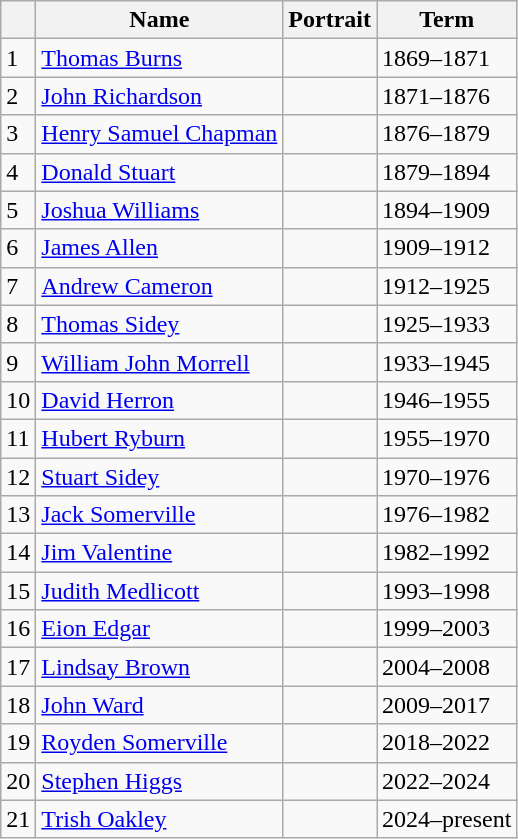<table class="wikitable">
<tr>
<th></th>
<th>Name</th>
<th>Portrait</th>
<th>Term</th>
</tr>
<tr>
<td>1</td>
<td><a href='#'>Thomas Burns</a></td>
<td></td>
<td>1869–1871</td>
</tr>
<tr>
<td>2</td>
<td><a href='#'>John Richardson</a></td>
<td></td>
<td>1871–1876</td>
</tr>
<tr>
<td>3</td>
<td><a href='#'>Henry Samuel Chapman</a></td>
<td></td>
<td>1876–1879</td>
</tr>
<tr>
<td>4</td>
<td><a href='#'>Donald Stuart</a></td>
<td></td>
<td>1879–1894</td>
</tr>
<tr>
<td>5</td>
<td><a href='#'>Joshua Williams</a></td>
<td></td>
<td>1894–1909</td>
</tr>
<tr>
<td>6</td>
<td><a href='#'>James Allen</a></td>
<td></td>
<td>1909–1912</td>
</tr>
<tr>
<td>7</td>
<td><a href='#'>Andrew Cameron</a></td>
<td></td>
<td>1912–1925</td>
</tr>
<tr>
<td>8</td>
<td><a href='#'>Thomas Sidey</a></td>
<td></td>
<td>1925–1933</td>
</tr>
<tr>
<td>9</td>
<td><a href='#'>William John Morrell</a></td>
<td></td>
<td>1933–1945</td>
</tr>
<tr>
<td>10</td>
<td><a href='#'>David Herron</a></td>
<td></td>
<td>1946–1955</td>
</tr>
<tr>
<td>11</td>
<td><a href='#'>Hubert Ryburn</a></td>
<td></td>
<td>1955–1970</td>
</tr>
<tr>
<td>12</td>
<td><a href='#'>Stuart Sidey</a></td>
<td></td>
<td>1970–1976</td>
</tr>
<tr>
<td>13</td>
<td><a href='#'>Jack Somerville</a></td>
<td></td>
<td>1976–1982</td>
</tr>
<tr>
<td>14</td>
<td><a href='#'>Jim Valentine</a></td>
<td></td>
<td>1982–1992</td>
</tr>
<tr>
<td>15</td>
<td><a href='#'>Judith Medlicott</a></td>
<td></td>
<td>1993–1998</td>
</tr>
<tr>
<td>16</td>
<td><a href='#'>Eion Edgar</a></td>
<td></td>
<td>1999–2003</td>
</tr>
<tr>
<td>17</td>
<td><a href='#'>Lindsay Brown</a></td>
<td></td>
<td>2004–2008</td>
</tr>
<tr>
<td>18</td>
<td><a href='#'>John Ward</a></td>
<td></td>
<td>2009–2017</td>
</tr>
<tr>
<td>19</td>
<td><a href='#'>Royden Somerville</a></td>
<td></td>
<td>2018–2022</td>
</tr>
<tr>
<td>20</td>
<td><a href='#'>Stephen Higgs</a></td>
<td></td>
<td>2022–2024</td>
</tr>
<tr>
<td>21</td>
<td><a href='#'>Trish Oakley</a></td>
<td></td>
<td>2024–present</td>
</tr>
</table>
